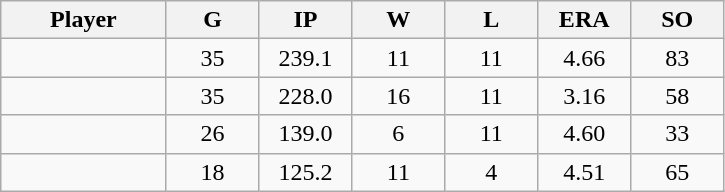<table class="wikitable sortable">
<tr>
<th bgcolor="#DDDDFF" width="16%">Player</th>
<th bgcolor="#DDDDFF" width="9%">G</th>
<th bgcolor="#DDDDFF" width="9%">IP</th>
<th bgcolor="#DDDDFF" width="9%">W</th>
<th bgcolor="#DDDDFF" width="9%">L</th>
<th bgcolor="#DDDDFF" width="9%">ERA</th>
<th bgcolor="#DDDDFF" width="9%">SO</th>
</tr>
<tr align="center">
<td></td>
<td>35</td>
<td>239.1</td>
<td>11</td>
<td>11</td>
<td>4.66</td>
<td>83</td>
</tr>
<tr align="center">
<td></td>
<td>35</td>
<td>228.0</td>
<td>16</td>
<td>11</td>
<td>3.16</td>
<td>58</td>
</tr>
<tr align="center">
<td></td>
<td>26</td>
<td>139.0</td>
<td>6</td>
<td>11</td>
<td>4.60</td>
<td>33</td>
</tr>
<tr align="center">
<td></td>
<td>18</td>
<td>125.2</td>
<td>11</td>
<td>4</td>
<td>4.51</td>
<td>65</td>
</tr>
</table>
